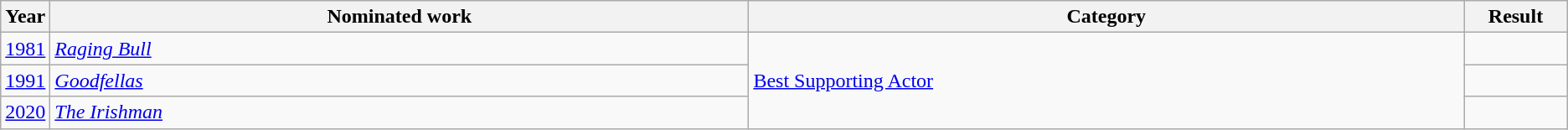<table class="wikitable sortable">
<tr>
<th scope="col" style="width:1em;">Year</th>
<th scope="col" style="width:39em;">Nominated work</th>
<th scope="col" style="width:40em;">Category</th>
<th scope="col" style="width:5em;">Result</th>
</tr>
<tr>
<td><a href='#'>1981</a></td>
<td><em><a href='#'>Raging Bull</a></em></td>
<td rowspan="3"><a href='#'>Best Supporting Actor</a></td>
<td></td>
</tr>
<tr>
<td><a href='#'>1991</a></td>
<td><em><a href='#'>Goodfellas</a></em></td>
<td></td>
</tr>
<tr>
<td><a href='#'>2020</a></td>
<td><em><a href='#'>The Irishman</a></em></td>
<td></td>
</tr>
</table>
